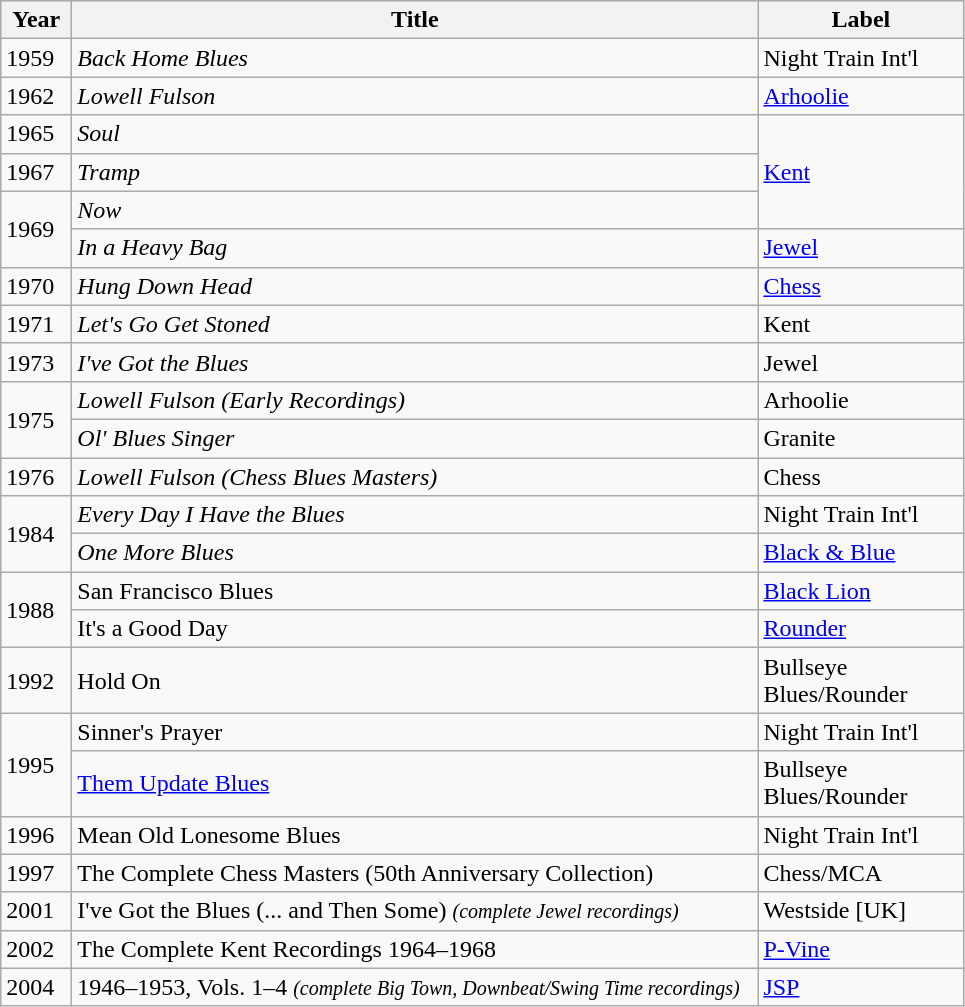<table class="wikitable">
<tr>
<th width="40">Year</th>
<th width="450">Title</th>
<th width="130">Label</th>
</tr>
<tr>
<td>1959</td>
<td><em>Back Home Blues</em></td>
<td>Night Train Int'l</td>
</tr>
<tr>
<td>1962</td>
<td><em>Lowell Fulson</em></td>
<td><a href='#'>Arhoolie</a></td>
</tr>
<tr>
<td>1965</td>
<td><em>Soul</em></td>
<td rowspan="3"><a href='#'>Kent</a></td>
</tr>
<tr>
<td>1967</td>
<td><em>Tramp</em></td>
</tr>
<tr>
<td rowspan="2">1969</td>
<td><em>Now</em></td>
</tr>
<tr>
<td><em>In a Heavy Bag</em></td>
<td><a href='#'>Jewel</a></td>
</tr>
<tr>
<td>1970</td>
<td><em>Hung Down Head</em></td>
<td><a href='#'>Chess</a></td>
</tr>
<tr>
<td>1971</td>
<td><em>Let's Go Get Stoned</em></td>
<td>Kent</td>
</tr>
<tr>
<td>1973</td>
<td><em>I've Got the Blues</em></td>
<td>Jewel</td>
</tr>
<tr>
<td rowspan="2">1975</td>
<td><em>Lowell Fulson (Early Recordings)</em></td>
<td>Arhoolie</td>
</tr>
<tr>
<td><em>Ol' Blues Singer</em></td>
<td>Granite</td>
</tr>
<tr>
<td>1976</td>
<td><em>Lowell Fulson (Chess Blues Masters)</em></td>
<td>Chess</td>
</tr>
<tr>
<td rowspan="2">1984</td>
<td><em>Every Day I Have the Blues</em></td>
<td>Night Train Int'l</td>
</tr>
<tr>
<td><em>One More Blues</td>
<td><a href='#'>Black & Blue</a></td>
</tr>
<tr>
<td rowspan="2">1988</td>
<td></em>San Francisco Blues<em></td>
<td><a href='#'>Black Lion</a></td>
</tr>
<tr>
<td></em>It's a Good Day<em></td>
<td><a href='#'>Rounder</a></td>
</tr>
<tr>
<td>1992</td>
<td></em>Hold On<em></td>
<td>Bullseye Blues/Rounder</td>
</tr>
<tr>
<td rowspan="2">1995</td>
<td></em>Sinner's Prayer<em></td>
<td>Night Train Int'l</td>
</tr>
<tr>
<td></em><a href='#'>Them Update Blues</a><em></td>
<td>Bullseye Blues/Rounder</td>
</tr>
<tr>
<td>1996</td>
<td></em>Mean Old Lonesome Blues<em></td>
<td>Night Train Int'l</td>
</tr>
<tr>
<td>1997</td>
<td></em>The Complete Chess Masters (50th Anniversary Collection)<em></td>
<td>Chess/MCA</td>
</tr>
<tr>
<td>2001</td>
<td></em>I've Got the Blues (... and Then Some)<em> <small>(complete Jewel recordings)</small></td>
<td>Westside [UK]</td>
</tr>
<tr>
<td>2002</td>
<td></em>The Complete Kent Recordings 1964–1968<em></td>
<td><a href='#'>P-Vine</a></td>
</tr>
<tr>
<td>2004</td>
<td></em>1946–1953, Vols. 1–4<em> <small>(complete Big Town, Downbeat/Swing Time recordings)</small></td>
<td><a href='#'>JSP</a></td>
</tr>
</table>
